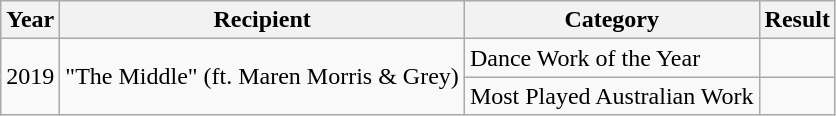<table class="wikitable">
<tr>
<th>Year</th>
<th>Recipient</th>
<th>Category</th>
<th>Result</th>
</tr>
<tr>
<td rowspan="2">2019</td>
<td rowspan="2">"The Middle" (ft. Maren Morris & Grey)</td>
<td>Dance Work of the Year</td>
<td></td>
</tr>
<tr>
<td>Most Played Australian Work</td>
<td></td>
</tr>
</table>
